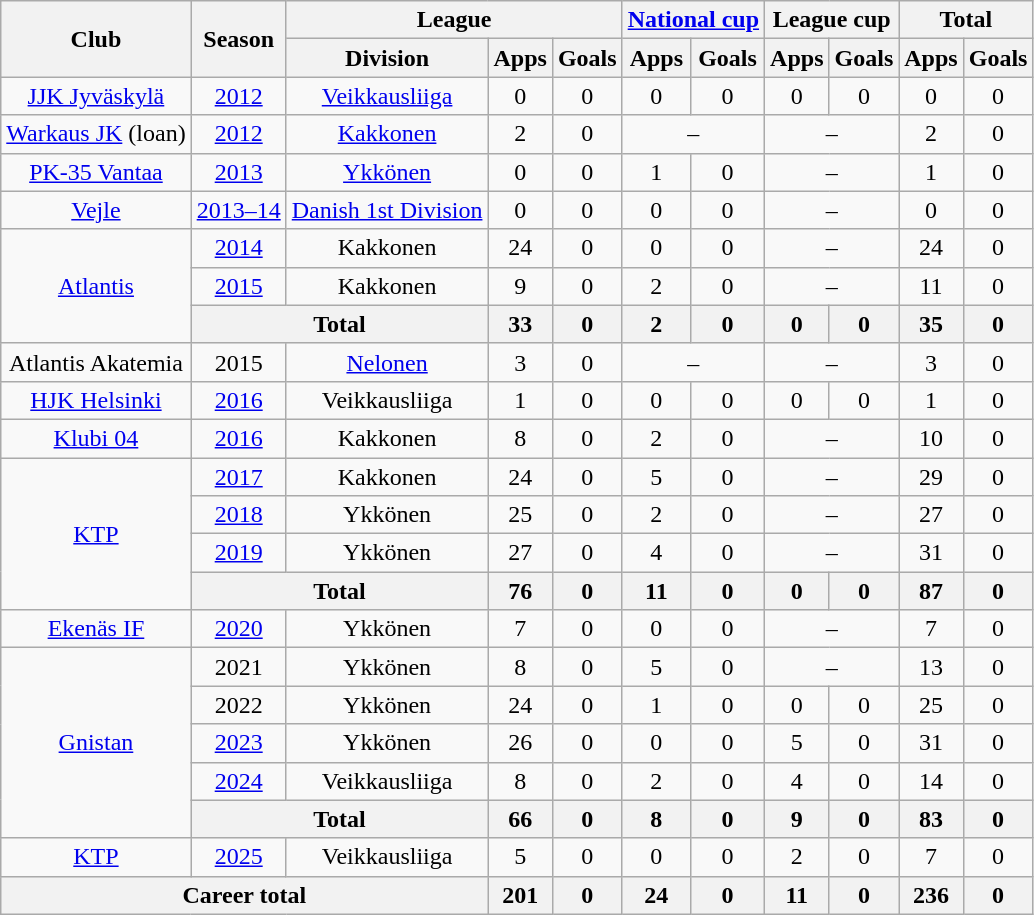<table class="wikitable" style="text-align:center">
<tr>
<th rowspan="2">Club</th>
<th rowspan="2">Season</th>
<th colspan="3">League</th>
<th colspan="2"><a href='#'>National cup</a></th>
<th colspan="2">League cup</th>
<th colspan="2">Total</th>
</tr>
<tr>
<th>Division</th>
<th>Apps</th>
<th>Goals</th>
<th>Apps</th>
<th>Goals</th>
<th>Apps</th>
<th>Goals</th>
<th>Apps</th>
<th>Goals</th>
</tr>
<tr>
<td><a href='#'>JJK Jyväskylä</a></td>
<td><a href='#'>2012</a></td>
<td><a href='#'>Veikkausliiga</a></td>
<td>0</td>
<td>0</td>
<td>0</td>
<td>0</td>
<td>0</td>
<td>0</td>
<td>0</td>
<td>0</td>
</tr>
<tr>
<td><a href='#'>Warkaus JK</a> (loan)</td>
<td><a href='#'>2012</a></td>
<td><a href='#'>Kakkonen</a></td>
<td>2</td>
<td>0</td>
<td colspan=2>–</td>
<td colspan=2>–</td>
<td>2</td>
<td>0</td>
</tr>
<tr>
<td><a href='#'>PK-35 Vantaa</a></td>
<td><a href='#'>2013</a></td>
<td><a href='#'>Ykkönen</a></td>
<td>0</td>
<td>0</td>
<td>1</td>
<td>0</td>
<td colspan=2>–</td>
<td>1</td>
<td>0</td>
</tr>
<tr>
<td><a href='#'>Vejle</a></td>
<td><a href='#'>2013–14</a></td>
<td><a href='#'>Danish 1st Division</a></td>
<td>0</td>
<td>0</td>
<td>0</td>
<td>0</td>
<td colspan=2>–</td>
<td>0</td>
<td>0</td>
</tr>
<tr>
<td rowspan=3><a href='#'>Atlantis</a></td>
<td><a href='#'>2014</a></td>
<td>Kakkonen</td>
<td>24</td>
<td>0</td>
<td>0</td>
<td>0</td>
<td colspan=2>–</td>
<td>24</td>
<td>0</td>
</tr>
<tr>
<td><a href='#'>2015</a></td>
<td>Kakkonen</td>
<td>9</td>
<td>0</td>
<td>2</td>
<td>0</td>
<td colspan=2>–</td>
<td>11</td>
<td>0</td>
</tr>
<tr>
<th colspan=2>Total</th>
<th>33</th>
<th>0</th>
<th>2</th>
<th>0</th>
<th>0</th>
<th>0</th>
<th>35</th>
<th>0</th>
</tr>
<tr>
<td>Atlantis Akatemia</td>
<td>2015</td>
<td><a href='#'>Nelonen</a></td>
<td>3</td>
<td>0</td>
<td colspan=2>–</td>
<td colspan=2>–</td>
<td>3</td>
<td>0</td>
</tr>
<tr>
<td><a href='#'>HJK Helsinki</a></td>
<td><a href='#'>2016</a></td>
<td>Veikkausliiga</td>
<td>1</td>
<td>0</td>
<td>0</td>
<td>0</td>
<td>0</td>
<td>0</td>
<td>1</td>
<td>0</td>
</tr>
<tr>
<td><a href='#'>Klubi 04</a></td>
<td><a href='#'>2016</a></td>
<td>Kakkonen</td>
<td>8</td>
<td>0</td>
<td>2</td>
<td>0</td>
<td colspan=2>–</td>
<td>10</td>
<td>0</td>
</tr>
<tr>
<td rowspan=4><a href='#'>KTP</a></td>
<td><a href='#'>2017</a></td>
<td>Kakkonen</td>
<td>24</td>
<td>0</td>
<td>5</td>
<td>0</td>
<td colspan=2>–</td>
<td>29</td>
<td>0</td>
</tr>
<tr>
<td><a href='#'>2018</a></td>
<td>Ykkönen</td>
<td>25</td>
<td>0</td>
<td>2</td>
<td>0</td>
<td colspan=2>–</td>
<td>27</td>
<td>0</td>
</tr>
<tr>
<td><a href='#'>2019</a></td>
<td>Ykkönen</td>
<td>27</td>
<td>0</td>
<td>4</td>
<td>0</td>
<td colspan=2>–</td>
<td>31</td>
<td>0</td>
</tr>
<tr>
<th colspan=2>Total</th>
<th>76</th>
<th>0</th>
<th>11</th>
<th>0</th>
<th>0</th>
<th>0</th>
<th>87</th>
<th>0</th>
</tr>
<tr>
<td><a href='#'>Ekenäs IF</a></td>
<td><a href='#'>2020</a></td>
<td>Ykkönen</td>
<td>7</td>
<td>0</td>
<td>0</td>
<td>0</td>
<td colspan=2>–</td>
<td>7</td>
<td>0</td>
</tr>
<tr>
<td rowspan=5><a href='#'>Gnistan</a></td>
<td>2021</td>
<td>Ykkönen</td>
<td>8</td>
<td>0</td>
<td>5</td>
<td>0</td>
<td colspan=2>–</td>
<td>13</td>
<td>0</td>
</tr>
<tr>
<td>2022</td>
<td>Ykkönen</td>
<td>24</td>
<td>0</td>
<td>1</td>
<td>0</td>
<td>0</td>
<td>0</td>
<td>25</td>
<td>0</td>
</tr>
<tr>
<td><a href='#'>2023</a></td>
<td>Ykkönen</td>
<td>26</td>
<td>0</td>
<td>0</td>
<td>0</td>
<td>5</td>
<td>0</td>
<td>31</td>
<td>0</td>
</tr>
<tr>
<td><a href='#'>2024</a></td>
<td>Veikkausliiga</td>
<td>8</td>
<td>0</td>
<td>2</td>
<td>0</td>
<td>4</td>
<td>0</td>
<td>14</td>
<td>0</td>
</tr>
<tr>
<th colspan=2>Total</th>
<th>66</th>
<th>0</th>
<th>8</th>
<th>0</th>
<th>9</th>
<th>0</th>
<th>83</th>
<th>0</th>
</tr>
<tr>
<td><a href='#'>KTP</a></td>
<td><a href='#'>2025</a></td>
<td>Veikkausliiga</td>
<td>5</td>
<td>0</td>
<td>0</td>
<td>0</td>
<td>2</td>
<td>0</td>
<td>7</td>
<td>0</td>
</tr>
<tr>
<th colspan="3">Career total</th>
<th>201</th>
<th>0</th>
<th>24</th>
<th>0</th>
<th>11</th>
<th>0</th>
<th>236</th>
<th>0</th>
</tr>
</table>
